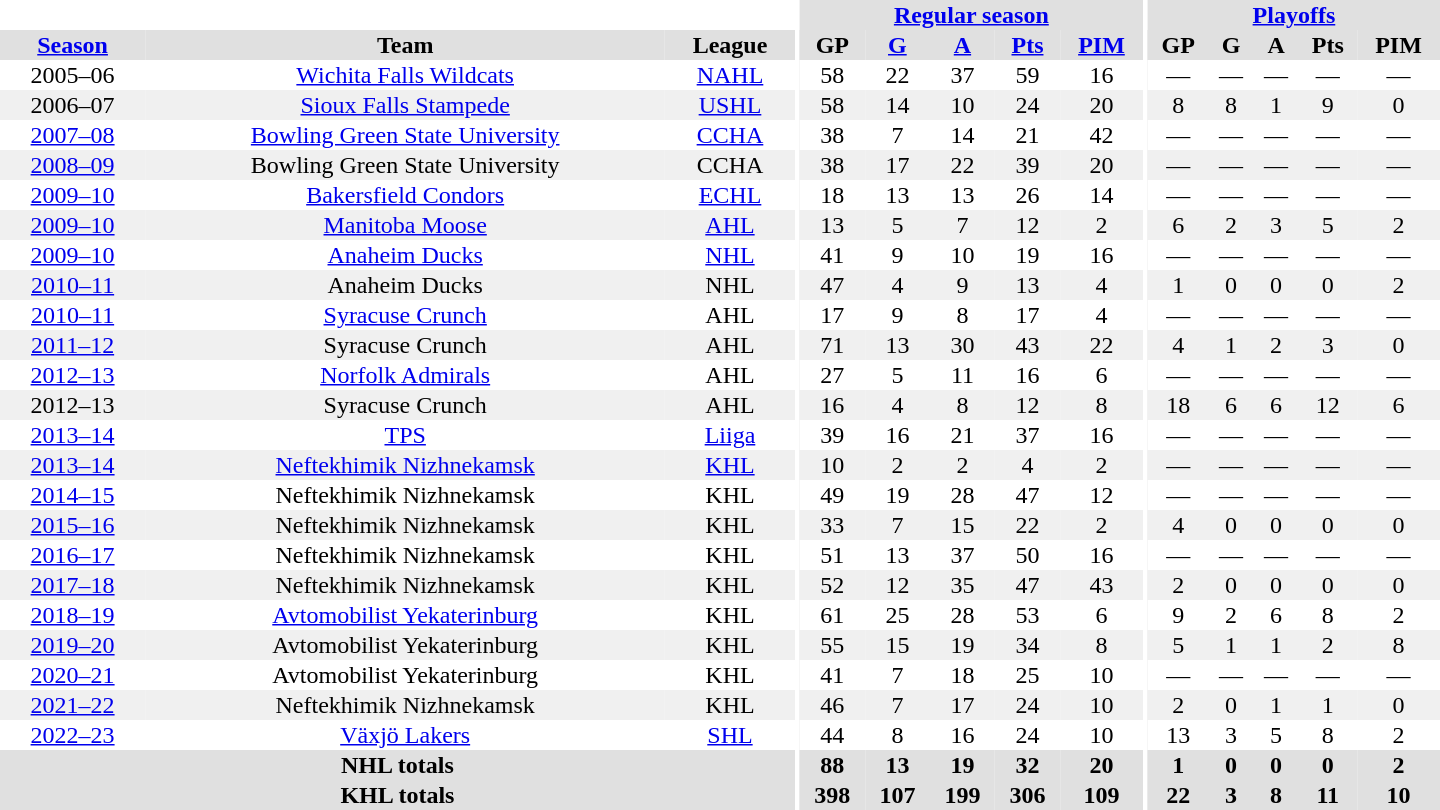<table border="0" cellpadding="1" cellspacing="0" style="text-align:center; width:60em">
<tr bgcolor="#e0e0e0">
<th colspan="3" bgcolor="#ffffff"></th>
<th rowspan="99" bgcolor="#ffffff"></th>
<th colspan="5"><a href='#'>Regular season</a></th>
<th rowspan="99" bgcolor="#ffffff"></th>
<th colspan="5"><a href='#'>Playoffs</a></th>
</tr>
<tr bgcolor="#e0e0e0">
<th><a href='#'>Season</a></th>
<th>Team</th>
<th>League</th>
<th>GP</th>
<th><a href='#'>G</a></th>
<th><a href='#'>A</a></th>
<th><a href='#'>Pts</a></th>
<th><a href='#'>PIM</a></th>
<th>GP</th>
<th>G</th>
<th>A</th>
<th>Pts</th>
<th>PIM</th>
</tr>
<tr>
<td>2005–06</td>
<td><a href='#'>Wichita Falls Wildcats</a></td>
<td><a href='#'>NAHL</a></td>
<td>58</td>
<td>22</td>
<td>37</td>
<td>59</td>
<td>16</td>
<td>—</td>
<td>—</td>
<td>—</td>
<td>—</td>
<td>—</td>
</tr>
<tr bgcolor="#f0f0f0">
<td>2006–07</td>
<td><a href='#'>Sioux Falls Stampede</a></td>
<td><a href='#'>USHL</a></td>
<td>58</td>
<td>14</td>
<td>10</td>
<td>24</td>
<td>20</td>
<td>8</td>
<td>8</td>
<td>1</td>
<td>9</td>
<td>0</td>
</tr>
<tr>
<td><a href='#'>2007–08</a></td>
<td><a href='#'>Bowling Green State University</a></td>
<td><a href='#'>CCHA</a></td>
<td>38</td>
<td>7</td>
<td>14</td>
<td>21</td>
<td>42</td>
<td>—</td>
<td>—</td>
<td>—</td>
<td>—</td>
<td>—</td>
</tr>
<tr bgcolor="#f0f0f0">
<td><a href='#'>2008–09</a></td>
<td>Bowling Green State University</td>
<td>CCHA</td>
<td>38</td>
<td>17</td>
<td>22</td>
<td>39</td>
<td>20</td>
<td>—</td>
<td>—</td>
<td>—</td>
<td>—</td>
<td>—</td>
</tr>
<tr>
<td><a href='#'>2009–10</a></td>
<td><a href='#'>Bakersfield Condors</a></td>
<td><a href='#'>ECHL</a></td>
<td>18</td>
<td>13</td>
<td>13</td>
<td>26</td>
<td>14</td>
<td>—</td>
<td>—</td>
<td>—</td>
<td>—</td>
<td>—</td>
</tr>
<tr bgcolor="#f0f0f0">
<td><a href='#'>2009–10</a></td>
<td><a href='#'>Manitoba Moose</a></td>
<td><a href='#'>AHL</a></td>
<td>13</td>
<td>5</td>
<td>7</td>
<td>12</td>
<td>2</td>
<td>6</td>
<td>2</td>
<td>3</td>
<td>5</td>
<td>2</td>
</tr>
<tr>
<td><a href='#'>2009–10</a></td>
<td><a href='#'>Anaheim Ducks</a></td>
<td><a href='#'>NHL</a></td>
<td>41</td>
<td>9</td>
<td>10</td>
<td>19</td>
<td>16</td>
<td>—</td>
<td>—</td>
<td>—</td>
<td>—</td>
<td>—</td>
</tr>
<tr bgcolor="#f0f0f0">
<td><a href='#'>2010–11</a></td>
<td>Anaheim Ducks</td>
<td>NHL</td>
<td>47</td>
<td>4</td>
<td>9</td>
<td>13</td>
<td>4</td>
<td>1</td>
<td>0</td>
<td>0</td>
<td>0</td>
<td>2</td>
</tr>
<tr>
<td><a href='#'>2010–11</a></td>
<td><a href='#'>Syracuse Crunch</a></td>
<td>AHL</td>
<td>17</td>
<td>9</td>
<td>8</td>
<td>17</td>
<td>4</td>
<td>—</td>
<td>—</td>
<td>—</td>
<td>—</td>
<td>—</td>
</tr>
<tr bgcolor="#f0f0f0">
<td><a href='#'>2011–12</a></td>
<td>Syracuse Crunch</td>
<td>AHL</td>
<td>71</td>
<td>13</td>
<td>30</td>
<td>43</td>
<td>22</td>
<td>4</td>
<td>1</td>
<td>2</td>
<td>3</td>
<td>0</td>
</tr>
<tr>
<td><a href='#'>2012–13</a></td>
<td><a href='#'>Norfolk Admirals</a></td>
<td>AHL</td>
<td>27</td>
<td>5</td>
<td>11</td>
<td>16</td>
<td>6</td>
<td>—</td>
<td>—</td>
<td>—</td>
<td>—</td>
<td>—</td>
</tr>
<tr bgcolor="#f0f0f0">
<td>2012–13</td>
<td>Syracuse Crunch</td>
<td>AHL</td>
<td>16</td>
<td>4</td>
<td>8</td>
<td>12</td>
<td>8</td>
<td>18</td>
<td>6</td>
<td>6</td>
<td>12</td>
<td>6</td>
</tr>
<tr>
<td><a href='#'>2013–14</a></td>
<td><a href='#'>TPS</a></td>
<td><a href='#'>Liiga</a></td>
<td>39</td>
<td>16</td>
<td>21</td>
<td>37</td>
<td>16</td>
<td>—</td>
<td>—</td>
<td>—</td>
<td>—</td>
<td>—</td>
</tr>
<tr bgcolor="#f0f0f0">
<td><a href='#'>2013–14</a></td>
<td><a href='#'>Neftekhimik Nizhnekamsk</a></td>
<td><a href='#'>KHL</a></td>
<td>10</td>
<td>2</td>
<td>2</td>
<td>4</td>
<td>2</td>
<td>—</td>
<td>—</td>
<td>—</td>
<td>—</td>
<td>—</td>
</tr>
<tr>
<td><a href='#'>2014–15</a></td>
<td>Neftekhimik Nizhnekamsk</td>
<td>KHL</td>
<td>49</td>
<td>19</td>
<td>28</td>
<td>47</td>
<td>12</td>
<td>—</td>
<td>—</td>
<td>—</td>
<td>—</td>
<td>—</td>
</tr>
<tr bgcolor="#f0f0f0">
<td><a href='#'>2015–16</a></td>
<td>Neftekhimik Nizhnekamsk</td>
<td>KHL</td>
<td>33</td>
<td>7</td>
<td>15</td>
<td>22</td>
<td>2</td>
<td>4</td>
<td>0</td>
<td>0</td>
<td>0</td>
<td>0</td>
</tr>
<tr>
<td><a href='#'>2016–17</a></td>
<td>Neftekhimik Nizhnekamsk</td>
<td>KHL</td>
<td>51</td>
<td>13</td>
<td>37</td>
<td>50</td>
<td>16</td>
<td>—</td>
<td>—</td>
<td>—</td>
<td>—</td>
<td>—</td>
</tr>
<tr bgcolor="#f0f0f0">
<td><a href='#'>2017–18</a></td>
<td>Neftekhimik Nizhnekamsk</td>
<td>KHL</td>
<td>52</td>
<td>12</td>
<td>35</td>
<td>47</td>
<td>43</td>
<td>2</td>
<td>0</td>
<td>0</td>
<td>0</td>
<td>0</td>
</tr>
<tr>
<td><a href='#'>2018–19</a></td>
<td><a href='#'>Avtomobilist Yekaterinburg</a></td>
<td>KHL</td>
<td>61</td>
<td>25</td>
<td>28</td>
<td>53</td>
<td>6</td>
<td>9</td>
<td>2</td>
<td>6</td>
<td>8</td>
<td>2</td>
</tr>
<tr bgcolor="#f0f0f0">
<td><a href='#'>2019–20</a></td>
<td>Avtomobilist Yekaterinburg</td>
<td>KHL</td>
<td>55</td>
<td>15</td>
<td>19</td>
<td>34</td>
<td>8</td>
<td>5</td>
<td>1</td>
<td>1</td>
<td>2</td>
<td>8</td>
</tr>
<tr>
<td><a href='#'>2020–21</a></td>
<td>Avtomobilist Yekaterinburg</td>
<td>KHL</td>
<td>41</td>
<td>7</td>
<td>18</td>
<td>25</td>
<td>10</td>
<td>—</td>
<td>—</td>
<td>—</td>
<td>—</td>
<td>—</td>
</tr>
<tr bgcolor="#f0f0f0">
<td><a href='#'>2021–22</a></td>
<td>Neftekhimik Nizhnekamsk</td>
<td>KHL</td>
<td>46</td>
<td>7</td>
<td>17</td>
<td>24</td>
<td>10</td>
<td>2</td>
<td>0</td>
<td>1</td>
<td>1</td>
<td>0</td>
</tr>
<tr>
<td><a href='#'>2022–23</a></td>
<td><a href='#'>Växjö Lakers</a></td>
<td><a href='#'>SHL</a></td>
<td>44</td>
<td>8</td>
<td>16</td>
<td>24</td>
<td>10</td>
<td>13</td>
<td>3</td>
<td>5</td>
<td>8</td>
<td>2</td>
</tr>
<tr bgcolor="#e0e0e0">
<th colspan="3">NHL totals</th>
<th>88</th>
<th>13</th>
<th>19</th>
<th>32</th>
<th>20</th>
<th>1</th>
<th>0</th>
<th>0</th>
<th>0</th>
<th>2</th>
</tr>
<tr bgcolor="#e0e0e0">
<th colspan="3">KHL totals</th>
<th>398</th>
<th>107</th>
<th>199</th>
<th>306</th>
<th>109</th>
<th>22</th>
<th>3</th>
<th>8</th>
<th>11</th>
<th>10</th>
</tr>
</table>
